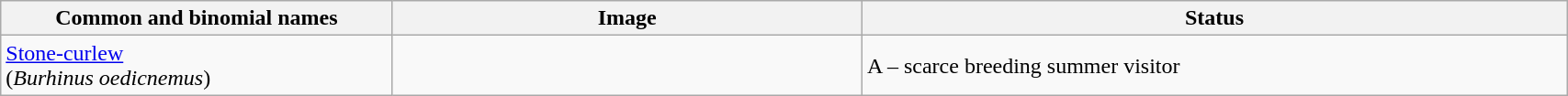<table width=90% class="wikitable">
<tr>
<th width=25%>Common and binomial names</th>
<th width=30%>Image</th>
<th width=45%>Status</th>
</tr>
<tr>
<td><a href='#'>Stone-curlew</a><br>(<em>Burhinus oedicnemus</em>)</td>
<td></td>
<td>A – scarce breeding summer visitor</td>
</tr>
</table>
